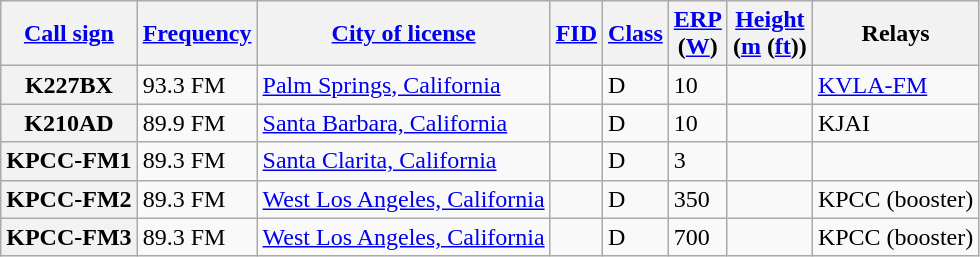<table class="wikitable sortable">
<tr>
<th scope="col"><a href='#'>Call sign</a></th>
<th scope="col" data-sort-type="number"><a href='#'>Frequency</a></th>
<th scope="col"><a href='#'>City of license</a></th>
<th scope="col" data-sort-type="number"><a href='#'>FID</a></th>
<th scope="col"><a href='#'>Class</a></th>
<th scope="col" data-sort-type="number"><a href='#'>ERP</a><br>(<a href='#'>W</a>)</th>
<th scope="col" data-sort-type="number"><a href='#'>Height</a><br>(<a href='#'>m</a> (<a href='#'>ft</a>))</th>
<th scope="col">Relays</th>
</tr>
<tr>
<th scope="row">K227BX</th>
<td>93.3 FM</td>
<td><a href='#'>Palm Springs, California</a></td>
<td></td>
<td>D</td>
<td>10</td>
<td></td>
<td><a href='#'>KVLA-FM</a></td>
</tr>
<tr>
<th scope="row">K210AD</th>
<td>89.9 FM</td>
<td><a href='#'>Santa Barbara, California</a></td>
<td></td>
<td>D</td>
<td>10</td>
<td></td>
<td>KJAI</td>
</tr>
<tr>
<th scope="row">KPCC-FM1</th>
<td>89.3 FM</td>
<td><a href='#'>Santa Clarita, California</a></td>
<td></td>
<td>D</td>
<td>3</td>
<td></td>
<td></td>
</tr>
<tr>
<th scope="row">KPCC-FM2</th>
<td>89.3 FM</td>
<td><a href='#'>West Los Angeles, California</a></td>
<td></td>
<td>D</td>
<td>350</td>
<td></td>
<td>KPCC (booster)</td>
</tr>
<tr>
<th scope="row">KPCC-FM3</th>
<td>89.3 FM</td>
<td><a href='#'>West Los Angeles, California</a></td>
<td></td>
<td>D</td>
<td>700</td>
<td></td>
<td>KPCC (booster)</td>
</tr>
</table>
